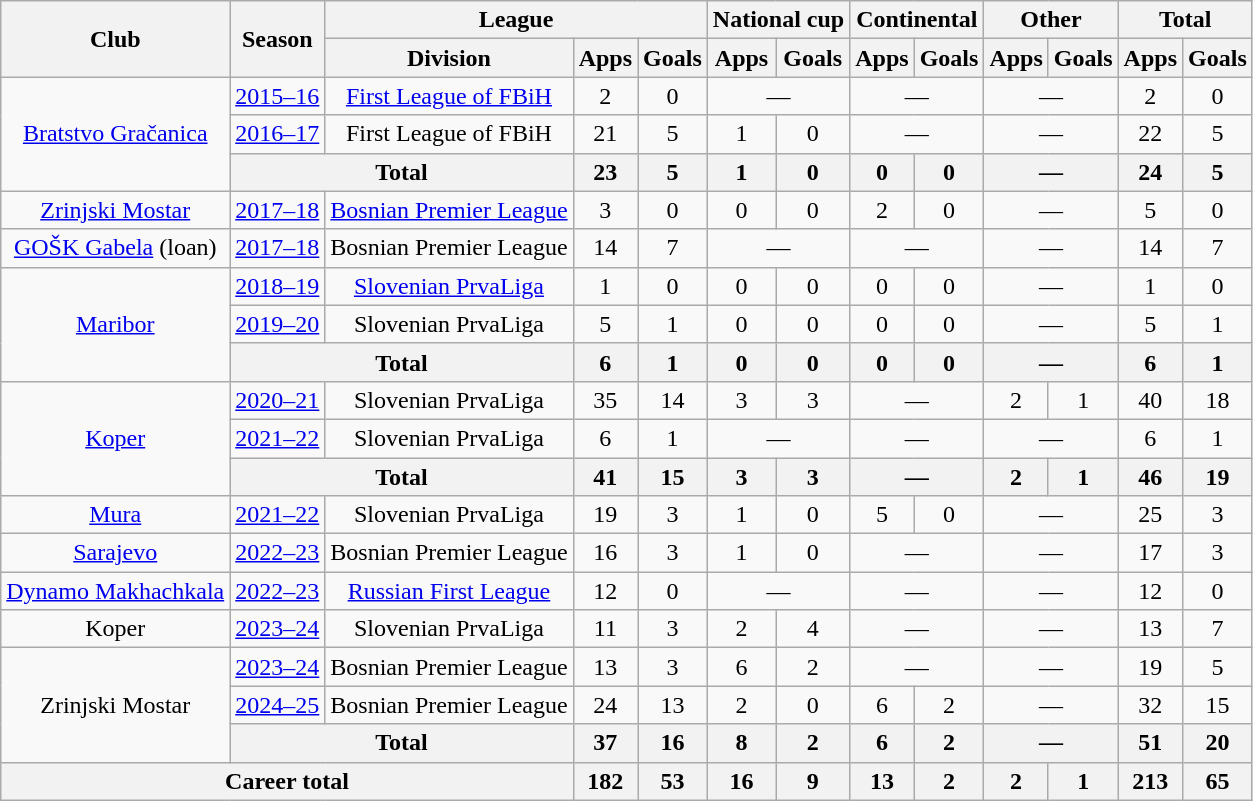<table class="wikitable" style="text-align:center">
<tr>
<th rowspan=2>Club</th>
<th rowspan=2>Season</th>
<th colspan=3>League</th>
<th colspan=2>National cup</th>
<th colspan=2>Continental</th>
<th colspan=2>Other</th>
<th colspan=2>Total</th>
</tr>
<tr>
<th>Division</th>
<th>Apps</th>
<th>Goals</th>
<th>Apps</th>
<th>Goals</th>
<th>Apps</th>
<th>Goals</th>
<th>Apps</th>
<th>Goals</th>
<th>Apps</th>
<th>Goals</th>
</tr>
<tr>
<td rowspan=3><a href='#'>Bratstvo Gračanica</a></td>
<td><a href='#'>2015–16</a></td>
<td><a href='#'>First League of FBiH</a></td>
<td>2</td>
<td>0</td>
<td colspan=2>—</td>
<td colspan=2>—</td>
<td colspan=2>—</td>
<td>2</td>
<td>0</td>
</tr>
<tr>
<td><a href='#'>2016–17</a></td>
<td>First League of FBiH</td>
<td>21</td>
<td>5</td>
<td>1</td>
<td>0</td>
<td colspan=2>—</td>
<td colspan=2>—</td>
<td>22</td>
<td>5</td>
</tr>
<tr>
<th colspan=2>Total</th>
<th>23</th>
<th>5</th>
<th>1</th>
<th>0</th>
<th>0</th>
<th>0</th>
<th colspan=2>—</th>
<th>24</th>
<th>5</th>
</tr>
<tr>
<td><a href='#'>Zrinjski Mostar</a></td>
<td><a href='#'>2017–18</a></td>
<td><a href='#'>Bosnian Premier League</a></td>
<td>3</td>
<td>0</td>
<td>0</td>
<td>0</td>
<td>2</td>
<td>0</td>
<td colspan=2>—</td>
<td>5</td>
<td>0</td>
</tr>
<tr>
<td><a href='#'>GOŠK Gabela</a> (loan)</td>
<td><a href='#'>2017–18</a></td>
<td>Bosnian Premier League</td>
<td>14</td>
<td>7</td>
<td colspan=2>—</td>
<td colspan=2>—</td>
<td colspan=2>—</td>
<td>14</td>
<td>7</td>
</tr>
<tr>
<td rowspan=3><a href='#'>Maribor</a></td>
<td><a href='#'>2018–19</a></td>
<td><a href='#'>Slovenian PrvaLiga</a></td>
<td>1</td>
<td>0</td>
<td>0</td>
<td>0</td>
<td>0</td>
<td>0</td>
<td colspan=2>—</td>
<td>1</td>
<td>0</td>
</tr>
<tr>
<td><a href='#'>2019–20</a></td>
<td>Slovenian PrvaLiga</td>
<td>5</td>
<td>1</td>
<td>0</td>
<td>0</td>
<td>0</td>
<td>0</td>
<td colspan=2>—</td>
<td>5</td>
<td>1</td>
</tr>
<tr>
<th colspan=2>Total</th>
<th>6</th>
<th>1</th>
<th>0</th>
<th>0</th>
<th>0</th>
<th>0</th>
<th colspan=2>—</th>
<th>6</th>
<th>1</th>
</tr>
<tr>
<td rowspan=3><a href='#'>Koper</a></td>
<td><a href='#'>2020–21</a></td>
<td>Slovenian PrvaLiga</td>
<td>35</td>
<td>14</td>
<td>3</td>
<td>3</td>
<td colspan=2>—</td>
<td>2</td>
<td>1</td>
<td>40</td>
<td>18</td>
</tr>
<tr>
<td><a href='#'>2021–22</a></td>
<td>Slovenian PrvaLiga</td>
<td>6</td>
<td>1</td>
<td colspan=2>—</td>
<td colspan=2>—</td>
<td colspan=2>—</td>
<td>6</td>
<td>1</td>
</tr>
<tr>
<th colspan=2>Total</th>
<th>41</th>
<th>15</th>
<th>3</th>
<th>3</th>
<th colspan=2>—</th>
<th>2</th>
<th>1</th>
<th>46</th>
<th>19</th>
</tr>
<tr>
<td><a href='#'>Mura</a></td>
<td><a href='#'>2021–22</a></td>
<td>Slovenian PrvaLiga</td>
<td>19</td>
<td>3</td>
<td>1</td>
<td>0</td>
<td>5</td>
<td>0</td>
<td colspan=2>—</td>
<td>25</td>
<td>3</td>
</tr>
<tr>
<td><a href='#'>Sarajevo</a></td>
<td><a href='#'>2022–23</a></td>
<td>Bosnian Premier League</td>
<td>16</td>
<td>3</td>
<td>1</td>
<td>0</td>
<td colspan=2>—</td>
<td colspan=2>—</td>
<td>17</td>
<td>3</td>
</tr>
<tr>
<td><a href='#'>Dynamo Makhachkala</a></td>
<td><a href='#'>2022–23</a></td>
<td><a href='#'>Russian First League</a></td>
<td>12</td>
<td>0</td>
<td colspan=2>—</td>
<td colspan=2>—</td>
<td colspan=2>—</td>
<td>12</td>
<td>0</td>
</tr>
<tr>
<td>Koper</td>
<td><a href='#'>2023–24</a></td>
<td>Slovenian PrvaLiga</td>
<td>11</td>
<td>3</td>
<td>2</td>
<td>4</td>
<td colspan=2>—</td>
<td colspan=2>—</td>
<td>13</td>
<td>7</td>
</tr>
<tr>
<td rowspan=3>Zrinjski Mostar</td>
<td><a href='#'>2023–24</a></td>
<td>Bosnian Premier League</td>
<td>13</td>
<td>3</td>
<td>6</td>
<td>2</td>
<td colspan=2>—</td>
<td colspan=2>—</td>
<td>19</td>
<td>5</td>
</tr>
<tr>
<td><a href='#'>2024–25</a></td>
<td>Bosnian Premier League</td>
<td>24</td>
<td>13</td>
<td>2</td>
<td>0</td>
<td>6</td>
<td>2</td>
<td colspan=2>—</td>
<td>32</td>
<td>15</td>
</tr>
<tr>
<th colspan=2>Total</th>
<th>37</th>
<th>16</th>
<th>8</th>
<th>2</th>
<th>6</th>
<th>2</th>
<th colspan=2>—</th>
<th>51</th>
<th>20</th>
</tr>
<tr>
<th colspan=3>Career total</th>
<th>182</th>
<th>53</th>
<th>16</th>
<th>9</th>
<th>13</th>
<th>2</th>
<th>2</th>
<th>1</th>
<th>213</th>
<th>65</th>
</tr>
</table>
